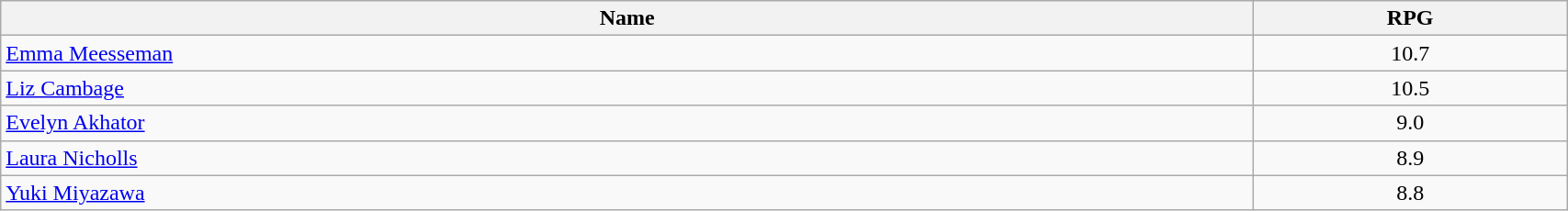<table class=wikitable width="90%">
<tr>
<th width="80%">Name</th>
<th width="20%">RPG</th>
</tr>
<tr>
<td> <a href='#'>Emma Meesseman</a></td>
<td align=center>10.7</td>
</tr>
<tr>
<td> <a href='#'>Liz Cambage</a></td>
<td align=center>10.5</td>
</tr>
<tr>
<td> <a href='#'>Evelyn Akhator</a></td>
<td align=center>9.0</td>
</tr>
<tr>
<td> <a href='#'>Laura Nicholls</a></td>
<td align=center>8.9</td>
</tr>
<tr>
<td> <a href='#'>Yuki Miyazawa</a></td>
<td align=center>8.8</td>
</tr>
</table>
